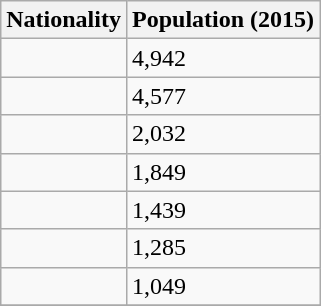<table class="wikitable floatright">
<tr>
<th>Nationality</th>
<th>Population (2015)</th>
</tr>
<tr>
<td></td>
<td>4,942</td>
</tr>
<tr>
<td></td>
<td>4,577</td>
</tr>
<tr>
<td></td>
<td>2,032</td>
</tr>
<tr>
<td></td>
<td>1,849</td>
</tr>
<tr>
<td></td>
<td>1,439</td>
</tr>
<tr>
<td></td>
<td>1,285</td>
</tr>
<tr>
<td></td>
<td>1,049</td>
</tr>
<tr>
</tr>
</table>
